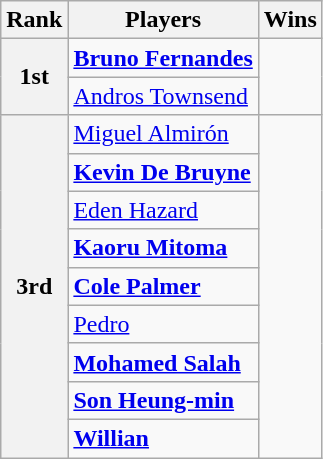<table class="wikitable plainrowheaders sortable" style="border-collapse:collapse">
<tr>
<th scope="col">Rank</th>
<th scope="col">Players</th>
<th scope="col">Wins</th>
</tr>
<tr>
<th scope="row" rowspan="2" style="text-align:center;">1st</th>
<td> <strong><a href='#'>Bruno Fernandes</a></strong></td>
<td align="center" rowspan="2"></td>
</tr>
<tr>
<td> <a href='#'>Andros Townsend</a></td>
</tr>
<tr>
<th scope="row" rowspan="9" style="text-align:center;">3rd</th>
<td> <a href='#'>Miguel Almirón</a></td>
<td align="center" rowspan="9"></td>
</tr>
<tr>
<td> <strong><a href='#'>Kevin De Bruyne</a></strong></td>
</tr>
<tr>
<td> <a href='#'>Eden Hazard</a></td>
</tr>
<tr>
<td> <strong><a href='#'>Kaoru Mitoma</a></strong></td>
</tr>
<tr>
<td> <strong><a href='#'>Cole Palmer</a></strong></td>
</tr>
<tr>
<td> <a href='#'>Pedro</a></td>
</tr>
<tr>
<td> <strong><a href='#'>Mohamed Salah</a></strong></td>
</tr>
<tr>
<td> <strong><a href='#'>Son Heung-min</a></strong></td>
</tr>
<tr>
<td> <strong><a href='#'>Willian</a></strong></td>
</tr>
</table>
